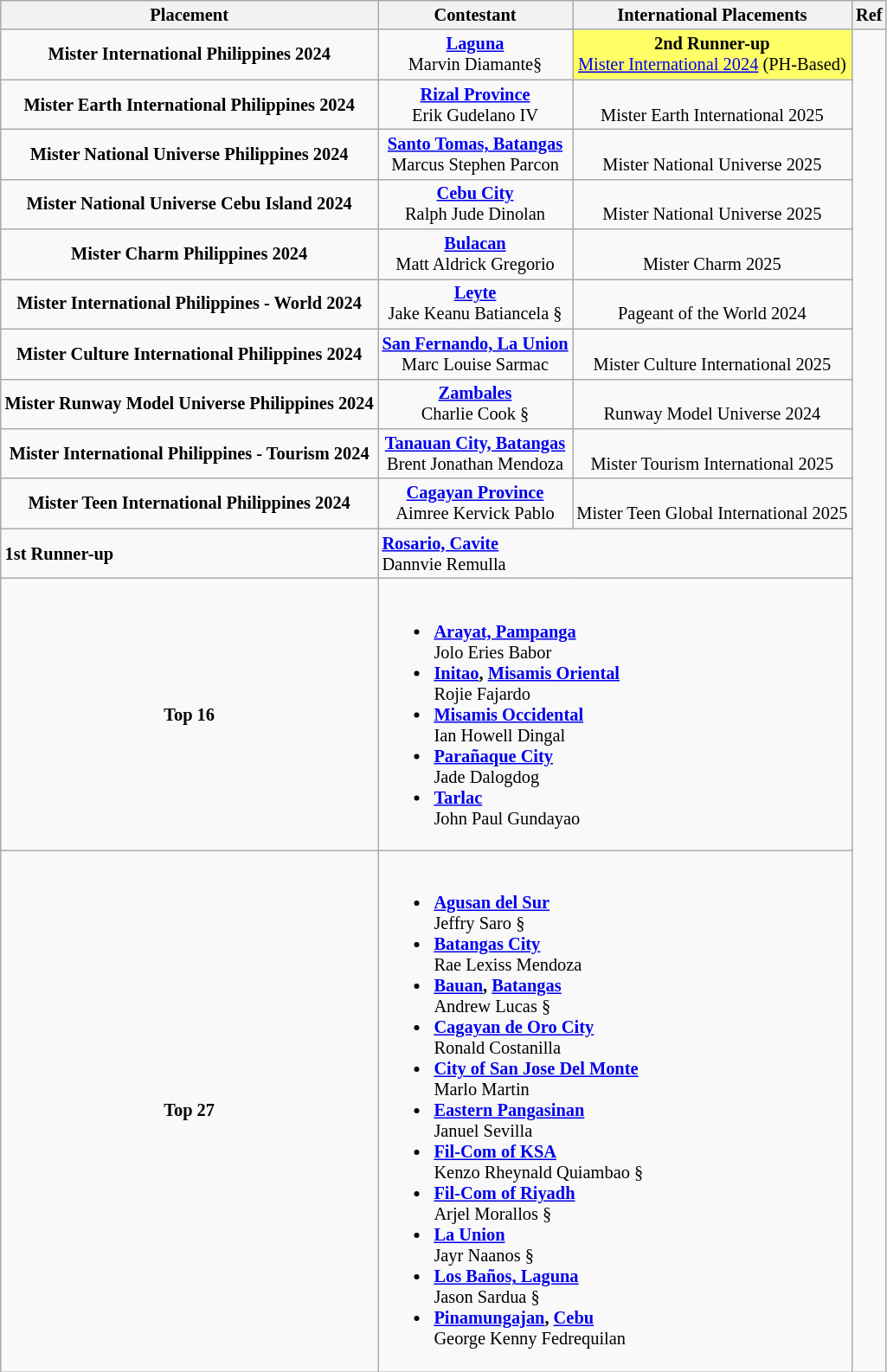<table class="wikitable sortable" style="font-size: 85%;">
<tr>
<th>Placement</th>
<th>Contestant</th>
<th>International Placements</th>
<th>Ref</th>
</tr>
<tr>
<td align="center"><strong>Mister International Philippines 2024</strong></td>
<td align="center"><strong><a href='#'>Laguna</a></strong><br> Marvin Diamante§</td>
<td align="center"  style="background:#FFFF66;"><strong>2nd Runner-up</strong><br><a href='#'>Mister International 2024</a> (PH-Based)</td>
<td rowspan="13"></td>
</tr>
<tr>
<td align="center"><strong>Mister Earth International Philippines 2024</strong></td>
<td align="center"><strong><a href='#'>Rizal Province</a></strong><br> Erik Gudelano IV</td>
<td align="center"><br>Mister Earth International 2025</td>
</tr>
<tr>
<td align="center"><strong>Mister National Universe Philippines 2024</strong></td>
<td align="center"><strong><a href='#'>Santo Tomas, Batangas</a></strong><br> Marcus Stephen Parcon</td>
<td align="center"><br>Mister National Universe 2025</td>
</tr>
<tr>
<td align="center"><strong>Mister National Universe Cebu Island 2024</strong></td>
<td align="center"><strong><a href='#'>Cebu City</a></strong><br> Ralph Jude Dinolan</td>
<td align="center"><br>Mister National Universe 2025</td>
</tr>
<tr>
<td align="center"><strong>Mister Charm Philippines 2024</strong></td>
<td align="center"><strong><a href='#'>Bulacan</a></strong><br> Matt Aldrick Gregorio</td>
<td align="center"><br>Mister Charm 2025</td>
</tr>
<tr>
<td align="center"><strong>Mister International Philippines - World 2024</strong></td>
<td align="center"><strong><a href='#'>Leyte</a></strong><br> Jake Keanu Batiancela §</td>
<td align="center"><br>Pageant of the World 2024</td>
</tr>
<tr>
<td align="center"><strong>Mister Culture International Philippines 2024</strong></td>
<td align="center"><strong><a href='#'>San Fernando, La Union</a></strong><br> Marc Louise Sarmac</td>
<td align="center"><br>Mister Culture International 2025</td>
</tr>
<tr>
<td align="center"><strong>Mister Runway Model Universe Philippines 2024</strong></td>
<td align="center"><strong><a href='#'>Zambales</a></strong><br> Charlie Cook §</td>
<td align="center"><br>Runway Model Universe 2024</td>
</tr>
<tr>
<td align="center"><strong>Mister International Philippines - Tourism 2024</strong></td>
<td align="center"><strong><a href='#'>Tanauan City, Batangas</a></strong><br> Brent Jonathan Mendoza</td>
<td align="center"><br>Mister Tourism International 2025</td>
</tr>
<tr>
<td align="center"><strong>Mister Teen International Philippines 2024</strong></td>
<td align="center"><strong><a href='#'>Cagayan Province</a></strong><br> Aimree Kervick Pablo</td>
<td align="center"><br>Mister Teen Global International 2025</td>
</tr>
<tr>
<td><strong>1st Runner-up</strong></td>
<td colspan="2"><strong><a href='#'>Rosario, Cavite</a></strong><br>Dannvie Remulla</td>
</tr>
<tr>
<td align="center"><strong>Top 16</strong></td>
<td colspan="2"><br><ul><li><strong><a href='#'>Arayat, Pampanga</a></strong><br> Jolo Eries Babor</li><li><strong><a href='#'>Initao</a>, <a href='#'>Misamis Oriental</a></strong><br> Rojie Fajardo</li><li><strong><a href='#'>Misamis Occidental</a></strong><br> Ian Howell Dingal</li><li><strong><a href='#'>Parañaque City</a></strong><br> Jade Dalogdog</li><li><strong><a href='#'>Tarlac</a></strong><br> John Paul Gundayao</li></ul></td>
</tr>
<tr>
<td align="center"><strong>Top 27</strong></td>
<td colspan="2"><br><ul><li><strong><a href='#'>Agusan del Sur</a></strong><br> Jeffry Saro §</li><li><strong><a href='#'>Batangas City</a></strong><br> Rae Lexiss Mendoza</li><li><strong><a href='#'>Bauan</a>, <a href='#'>Batangas</a></strong><br> Andrew Lucas §</li><li><strong><a href='#'>Cagayan de Oro City</a></strong><br> Ronald Costanilla</li><li><strong><a href='#'>City of San Jose Del Monte</a></strong><br> Marlo Martin</li><li><strong><a href='#'>Eastern Pangasinan</a></strong><br> Januel Sevilla</li><li><strong><a href='#'>Fil-Com of KSA</a></strong><br> Kenzo Rheynald Quiambao §</li><li><strong><a href='#'>Fil-Com of Riyadh</a></strong><br> Arjel Morallos §</li><li><strong><a href='#'>La Union</a></strong><br> Jayr Naanos §</li><li><strong><a href='#'>Los Baños, Laguna</a></strong><br> Jason Sardua §</li><li><strong><a href='#'>Pinamungajan</a>, <a href='#'>Cebu</a></strong><br> George Kenny Fedrequilan</li></ul></td>
</tr>
</table>
